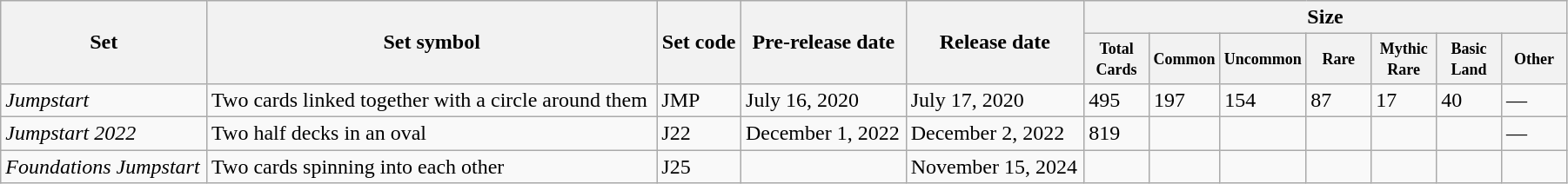<table class="wikitable" align="center" cellspacing="0" cellpadding="5" border="1" width="95%">
<tr>
<th rowspan="2">Set</th>
<th rowspan="2">Set symbol</th>
<th rowspan="2">Set code</th>
<th rowspan="2">Pre-release date</th>
<th rowspan="2">Release date</th>
<th colspan="7">Size</th>
</tr>
<tr style="font-size:90%;line-height:1.1">
<th style="width:3em"><small>Total Cards</small></th>
<th style="width:3em"><small>Common</small></th>
<th style="width:3em"><small>Uncommon</small></th>
<th style="width:3em"><small>Rare</small></th>
<th style="width:3em"><small>Mythic Rare</small></th>
<th style="width:3em"><small>Basic Land</small></th>
<th style="width:3em"><small>Other</small></th>
</tr>
<tr>
<td><em>Jumpstart</em></td>
<td>Two cards linked together with a circle around them</td>
<td>JMP</td>
<td>July 16, 2020</td>
<td>July 17, 2020</td>
<td>495</td>
<td>197</td>
<td>154</td>
<td>87</td>
<td>17</td>
<td>40</td>
<td>—</td>
</tr>
<tr>
<td><em>Jumpstart 2022</em></td>
<td>Two half decks in an oval</td>
<td>J22</td>
<td>December 1, 2022</td>
<td>December 2, 2022</td>
<td>819</td>
<td></td>
<td></td>
<td></td>
<td></td>
<td></td>
<td>—</td>
</tr>
<tr>
<td><em>Foundations Jumpstart</em></td>
<td>Two cards spinning into each other</td>
<td>J25</td>
<td></td>
<td>November 15, 2024</td>
<td></td>
<td></td>
<td></td>
<td></td>
<td></td>
<td></td>
<td></td>
</tr>
</table>
